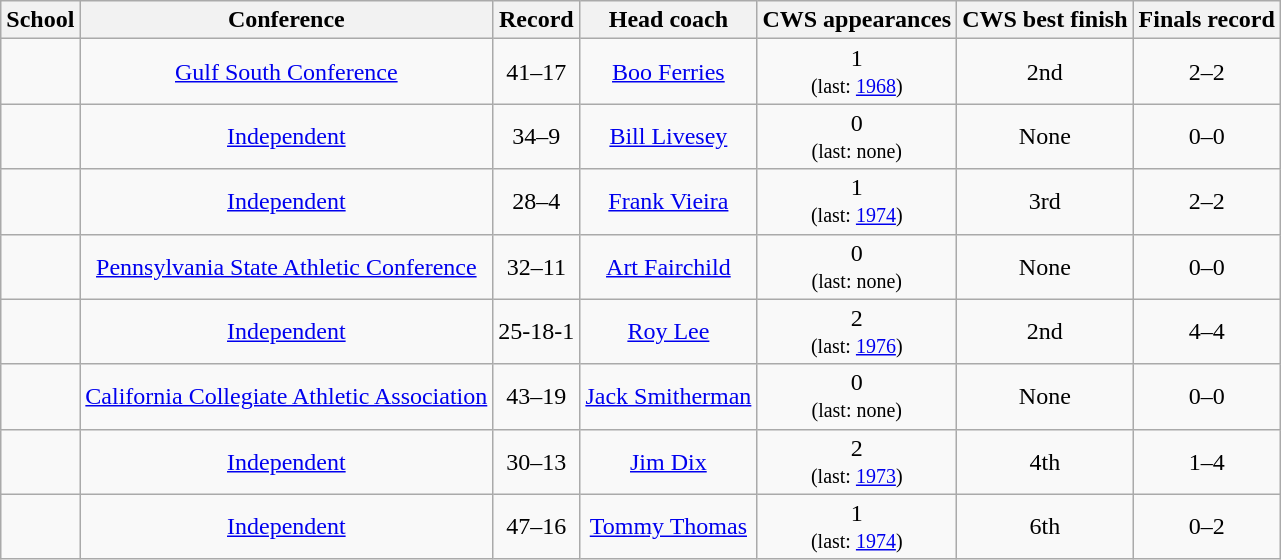<table class="wikitable">
<tr>
<th>School</th>
<th>Conference</th>
<th>Record</th>
<th>Head coach</th>
<th>CWS appearances</th>
<th>CWS best finish</th>
<th>Finals record</th>
</tr>
<tr align=center>
<td></td>
<td><a href='#'>Gulf South Conference</a></td>
<td>41–17</td>
<td><a href='#'>Boo Ferries</a></td>
<td>1 <br><small>(last: <a href='#'>1968</a>)</small></td>
<td>2nd</td>
<td>2–2</td>
</tr>
<tr align=center>
<td></td>
<td><a href='#'>Independent</a></td>
<td>34–9</td>
<td><a href='#'>Bill Livesey</a></td>
<td>0 <br><small>(last: none)</small></td>
<td>None</td>
<td>0–0</td>
</tr>
<tr align=center>
<td></td>
<td><a href='#'>Independent</a></td>
<td>28–4</td>
<td><a href='#'>Frank Vieira</a></td>
<td>1 <br><small>(last: <a href='#'>1974</a>)</small></td>
<td>3rd</td>
<td>2–2</td>
</tr>
<tr align=center>
<td></td>
<td><a href='#'>Pennsylvania State Athletic Conference</a></td>
<td>32–11</td>
<td><a href='#'>Art Fairchild</a></td>
<td>0 <br><small>(last: none)</small></td>
<td>None</td>
<td>0–0</td>
</tr>
<tr align=center>
<td></td>
<td><a href='#'>Independent</a></td>
<td>25-18-1</td>
<td><a href='#'>Roy Lee</a></td>
<td>2 <br><small>(last: <a href='#'>1976</a>)</small></td>
<td>2nd</td>
<td>4–4</td>
</tr>
<tr align=center>
<td></td>
<td><a href='#'>California Collegiate Athletic Association</a></td>
<td>43–19</td>
<td><a href='#'>Jack Smitherman</a></td>
<td>0 <br><small>(last: none)</small></td>
<td>None</td>
<td>0–0</td>
</tr>
<tr align=center>
<td></td>
<td><a href='#'>Independent</a></td>
<td>30–13</td>
<td><a href='#'>Jim Dix</a></td>
<td>2 <br><small>(last: <a href='#'>1973</a>)</small></td>
<td>4th</td>
<td>1–4</td>
</tr>
<tr align=center>
<td></td>
<td><a href='#'>Independent</a></td>
<td>47–16</td>
<td><a href='#'>Tommy Thomas</a></td>
<td>1 <br><small>(last: <a href='#'>1974</a>)</small></td>
<td>6th</td>
<td>0–2</td>
</tr>
</table>
